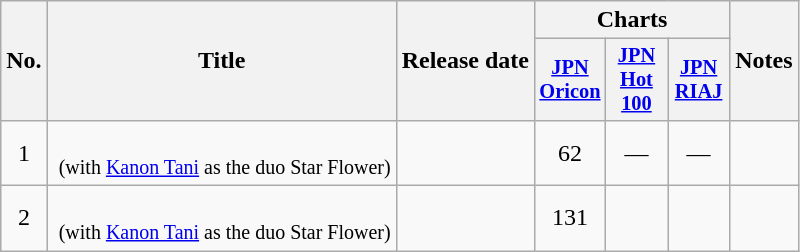<table class="wikitable">
<tr>
<th rowspan="2">No.</th>
<th rowspan="2">Title</th>
<th rowspan="2">Release date</th>
<th colspan="3">Charts</th>
<th rowspan="2">Notes</th>
</tr>
<tr style="width:3em;font-size:85%;">
<th width="35"><a href='#'>JPN<br>Oricon</a><br></th>
<th width="35"><a href='#'>JPN<br>Hot 100</a></th>
<th width="35"><a href='#'>JPN<br>RIAJ</a></th>
</tr>
<tr>
<td align="center">1</td>
<td><br> <small>(with <a href='#'>Kanon Tani</a> as the duo Star Flower)</small></td>
<td></td>
<td align="center">62</td>
<td align="center">—</td>
<td align="center">—</td>
<td><small></small></td>
</tr>
<tr>
<td align="center">2</td>
<td><br> <small>(with <a href='#'>Kanon Tani</a> as the duo Star Flower)</small></td>
<td></td>
<td align="center">131</td>
<td></td>
<td></td>
<td><small></small></td>
</tr>
</table>
